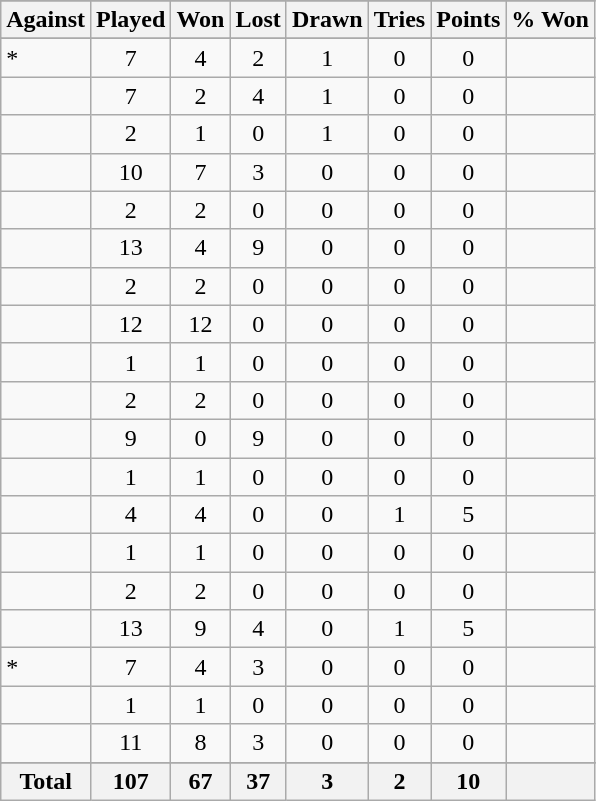<table class="sortable wikitable" style="text-align: center;">
<tr>
</tr>
<tr>
<th>Against</th>
<th>Played</th>
<th>Won</th>
<th>Lost</th>
<th>Drawn</th>
<th>Tries</th>
<th>Points</th>
<th>% Won</th>
</tr>
<tr bgcolor="#d0ffd0" align="center">
</tr>
<tr>
<td align="left">*</td>
<td>7</td>
<td>4</td>
<td>2</td>
<td>1</td>
<td>0</td>
<td>0</td>
<td></td>
</tr>
<tr>
<td align="left"></td>
<td>7</td>
<td>2</td>
<td>4</td>
<td>1</td>
<td>0</td>
<td>0</td>
<td></td>
</tr>
<tr>
<td align="left"></td>
<td>2</td>
<td>1</td>
<td>0</td>
<td>1</td>
<td>0</td>
<td>0</td>
<td></td>
</tr>
<tr *>
<td align="left"></td>
<td>10</td>
<td>7</td>
<td>3</td>
<td>0</td>
<td>0</td>
<td>0</td>
<td></td>
</tr>
<tr>
<td align="left"></td>
<td>2</td>
<td>2</td>
<td>0</td>
<td>0</td>
<td>0</td>
<td>0</td>
<td></td>
</tr>
<tr>
<td align="left"></td>
<td>13</td>
<td>4</td>
<td>9</td>
<td>0</td>
<td>0</td>
<td>0</td>
<td></td>
</tr>
<tr>
<td align="left"></td>
<td>2</td>
<td>2</td>
<td>0</td>
<td>0</td>
<td>0</td>
<td>0</td>
<td></td>
</tr>
<tr>
<td align="left"></td>
<td>12</td>
<td>12</td>
<td>0</td>
<td>0</td>
<td>0</td>
<td>0</td>
<td></td>
</tr>
<tr>
<td align="left"></td>
<td>1</td>
<td>1</td>
<td>0</td>
<td>0</td>
<td>0</td>
<td>0</td>
<td></td>
</tr>
<tr>
<td align="left"></td>
<td>2</td>
<td>2</td>
<td>0</td>
<td>0</td>
<td>0</td>
<td>0</td>
<td></td>
</tr>
<tr>
<td align="left"></td>
<td>9</td>
<td>0</td>
<td>9</td>
<td>0</td>
<td>0</td>
<td>0</td>
<td></td>
</tr>
<tr>
<td align="left"></td>
<td>1</td>
<td>1</td>
<td>0</td>
<td>0</td>
<td>0</td>
<td>0</td>
<td></td>
</tr>
<tr>
<td align="left"></td>
<td>4</td>
<td>4</td>
<td>0</td>
<td>0</td>
<td>1</td>
<td>5</td>
<td></td>
</tr>
<tr>
<td align="left"></td>
<td>1</td>
<td>1</td>
<td>0</td>
<td>0</td>
<td>0</td>
<td>0</td>
<td></td>
</tr>
<tr>
<td align="left"></td>
<td>2</td>
<td>2</td>
<td>0</td>
<td>0</td>
<td>0</td>
<td>0</td>
<td></td>
</tr>
<tr>
<td align="left"></td>
<td>13</td>
<td>9</td>
<td>4</td>
<td>0</td>
<td>1</td>
<td>5</td>
<td></td>
</tr>
<tr>
<td align="left">*</td>
<td>7</td>
<td>4</td>
<td>3</td>
<td>0</td>
<td>0</td>
<td>0</td>
<td></td>
</tr>
<tr>
<td align="left"></td>
<td>1</td>
<td>1</td>
<td>0</td>
<td>0</td>
<td>0</td>
<td>0</td>
<td></td>
</tr>
<tr>
<td align="left"></td>
<td>11</td>
<td>8</td>
<td>3</td>
<td>0</td>
<td>0</td>
<td>0</td>
<td></td>
</tr>
<tr>
</tr>
<tr class="sortbottom">
<th>Total</th>
<th>107</th>
<th>67</th>
<th>37</th>
<th>3</th>
<th>2</th>
<th>10</th>
<th></th>
</tr>
</table>
